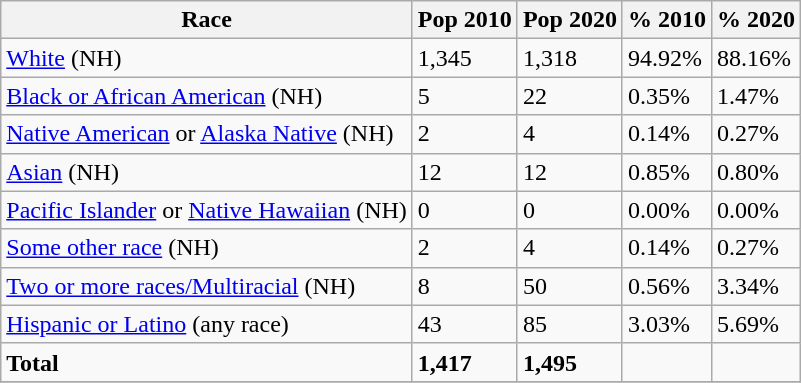<table class="wikitable">
<tr>
<th>Race</th>
<th>Pop 2010</th>
<th>Pop 2020</th>
<th>% 2010</th>
<th>% 2020</th>
</tr>
<tr>
<td><a href='#'>White</a> (NH)</td>
<td>1,345</td>
<td>1,318</td>
<td>94.92%</td>
<td>88.16%</td>
</tr>
<tr>
<td><a href='#'>Black or African American</a> (NH)</td>
<td>5</td>
<td>22</td>
<td>0.35%</td>
<td>1.47%</td>
</tr>
<tr>
<td><a href='#'>Native American</a> or <a href='#'>Alaska Native</a> (NH)</td>
<td>2</td>
<td>4</td>
<td>0.14%</td>
<td>0.27%</td>
</tr>
<tr>
<td><a href='#'>Asian</a> (NH)</td>
<td>12</td>
<td>12</td>
<td>0.85%</td>
<td>0.80%</td>
</tr>
<tr>
<td><a href='#'>Pacific Islander</a> or <a href='#'>Native Hawaiian</a> (NH)</td>
<td>0</td>
<td>0</td>
<td>0.00%</td>
<td>0.00%</td>
</tr>
<tr>
<td><a href='#'>Some other race</a> (NH)</td>
<td>2</td>
<td>4</td>
<td>0.14%</td>
<td>0.27%</td>
</tr>
<tr>
<td><a href='#'>Two or more races/Multiracial</a> (NH)</td>
<td>8</td>
<td>50</td>
<td>0.56%</td>
<td>3.34%</td>
</tr>
<tr>
<td><a href='#'>Hispanic or Latino</a> (any race)</td>
<td>43</td>
<td>85</td>
<td>3.03%</td>
<td>5.69%</td>
</tr>
<tr>
<td><strong>Total</strong></td>
<td><strong>1,417</strong></td>
<td><strong>1,495</strong></td>
<td></td>
<td></td>
</tr>
<tr>
</tr>
</table>
